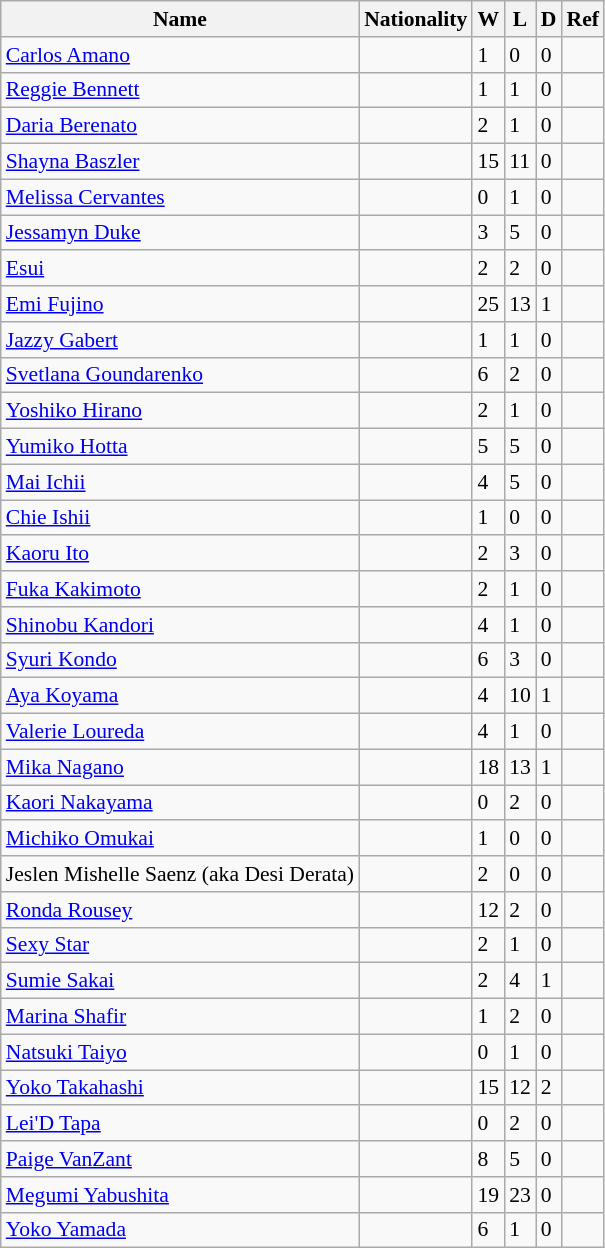<table class="sortable wikitable succession-box" id="Past_events" style="font-size:90%;">
<tr>
<th scope="col">Name</th>
<th scope="col">Nationality</th>
<th scope="col">W</th>
<th scope="col">L</th>
<th scope="col">D</th>
<th scope="col" class="unsortable">Ref</th>
</tr>
<tr>
<td><a href='#'>Carlos Amano</a></td>
<td></td>
<td>1</td>
<td>0</td>
<td>0</td>
<td></td>
</tr>
<tr>
<td><a href='#'>Reggie Bennett</a></td>
<td></td>
<td>1</td>
<td>1</td>
<td>0</td>
<td></td>
</tr>
<tr>
<td><a href='#'>Daria Berenato</a></td>
<td></td>
<td>2</td>
<td>1</td>
<td>0</td>
<td></td>
</tr>
<tr>
<td><a href='#'>Shayna Baszler</a></td>
<td></td>
<td>15</td>
<td>11</td>
<td>0</td>
<td></td>
</tr>
<tr>
<td><a href='#'>Melissa Cervantes</a></td>
<td></td>
<td>0</td>
<td>1</td>
<td>0</td>
<td></td>
</tr>
<tr>
<td><a href='#'>Jessamyn Duke</a></td>
<td></td>
<td>3</td>
<td>5</td>
<td>0</td>
<td></td>
</tr>
<tr>
<td><a href='#'>Esui</a></td>
<td></td>
<td>2</td>
<td>2</td>
<td>0</td>
<td></td>
</tr>
<tr>
<td><a href='#'>Emi Fujino</a></td>
<td></td>
<td>25</td>
<td>13</td>
<td>1</td>
<td></td>
</tr>
<tr>
<td><a href='#'>Jazzy Gabert</a></td>
<td></td>
<td>1</td>
<td>1</td>
<td>0</td>
<td></td>
</tr>
<tr>
<td><a href='#'>Svetlana Goundarenko</a></td>
<td></td>
<td>6</td>
<td>2</td>
<td>0</td>
<td></td>
</tr>
<tr>
<td><a href='#'>Yoshiko Hirano</a></td>
<td></td>
<td>2</td>
<td>1</td>
<td>0</td>
<td></td>
</tr>
<tr>
<td><a href='#'>Yumiko Hotta</a></td>
<td></td>
<td>5</td>
<td>5</td>
<td>0</td>
<td></td>
</tr>
<tr>
<td><a href='#'>Mai Ichii</a></td>
<td></td>
<td>4</td>
<td>5</td>
<td>0</td>
<td></td>
</tr>
<tr>
<td><a href='#'>Chie Ishii</a></td>
<td></td>
<td>1</td>
<td>0</td>
<td>0</td>
<td></td>
</tr>
<tr>
<td><a href='#'>Kaoru Ito</a></td>
<td></td>
<td>2</td>
<td>3</td>
<td>0</td>
<td></td>
</tr>
<tr>
<td><a href='#'>Fuka Kakimoto</a></td>
<td></td>
<td>2</td>
<td>1</td>
<td>0</td>
<td></td>
</tr>
<tr>
<td><a href='#'>Shinobu Kandori</a></td>
<td></td>
<td>4</td>
<td>1</td>
<td>0</td>
<td></td>
</tr>
<tr>
<td><a href='#'>Syuri Kondo</a></td>
<td></td>
<td>6</td>
<td>3</td>
<td>0</td>
<td></td>
</tr>
<tr>
<td><a href='#'>Aya Koyama</a></td>
<td></td>
<td>4</td>
<td>10</td>
<td>1</td>
<td></td>
</tr>
<tr>
<td><a href='#'>Valerie Loureda</a></td>
<td></td>
<td>4</td>
<td>1</td>
<td>0</td>
<td></td>
</tr>
<tr>
<td><a href='#'>Mika Nagano</a></td>
<td></td>
<td>18</td>
<td>13</td>
<td>1</td>
<td></td>
</tr>
<tr>
<td><a href='#'>Kaori Nakayama</a></td>
<td></td>
<td>0</td>
<td>2</td>
<td>0</td>
<td></td>
</tr>
<tr>
<td><a href='#'>Michiko Omukai</a></td>
<td></td>
<td>1</td>
<td>0</td>
<td>0</td>
<td></td>
</tr>
<tr>
<td>Jeslen Mishelle Saenz (aka Desi Derata)</td>
<td></td>
<td>2</td>
<td>0</td>
<td>0</td>
<td> </td>
</tr>
<tr>
<td><a href='#'>Ronda Rousey</a></td>
<td></td>
<td>12</td>
<td>2</td>
<td>0</td>
<td></td>
</tr>
<tr>
<td><a href='#'>Sexy Star</a></td>
<td></td>
<td>2</td>
<td>1</td>
<td>0</td>
<td></td>
</tr>
<tr>
<td><a href='#'>Sumie Sakai</a></td>
<td></td>
<td>2</td>
<td>4</td>
<td>1</td>
<td></td>
</tr>
<tr>
<td><a href='#'>Marina Shafir</a></td>
<td></td>
<td>1</td>
<td>2</td>
<td>0</td>
<td></td>
</tr>
<tr>
<td><a href='#'>Natsuki Taiyo</a></td>
<td></td>
<td>0</td>
<td>1</td>
<td>0</td>
<td></td>
</tr>
<tr>
<td><a href='#'>Yoko Takahashi</a></td>
<td></td>
<td>15</td>
<td>12</td>
<td>2</td>
<td></td>
</tr>
<tr>
<td><a href='#'>Lei'D Tapa</a></td>
<td></td>
<td>0</td>
<td>2</td>
<td>0</td>
<td></td>
</tr>
<tr>
<td><a href='#'>Paige VanZant</a></td>
<td></td>
<td>8</td>
<td>5</td>
<td>0</td>
<td></td>
</tr>
<tr>
<td><a href='#'>Megumi Yabushita</a></td>
<td></td>
<td>19</td>
<td>23</td>
<td>0</td>
<td></td>
</tr>
<tr>
<td><a href='#'>Yoko Yamada</a></td>
<td></td>
<td>6</td>
<td>1</td>
<td>0</td>
<td></td>
</tr>
</table>
